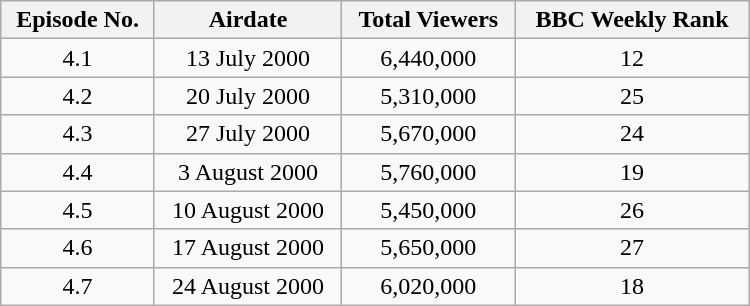<table width="500" class="wikitable" style="text-align:center;">
<tr>
<th>Episode No.</th>
<th>Airdate</th>
<th>Total Viewers</th>
<th>BBC Weekly Rank</th>
</tr>
<tr>
<td>4.1</td>
<td>13 July 2000</td>
<td>6,440,000</td>
<td>12</td>
</tr>
<tr>
<td>4.2</td>
<td>20 July 2000</td>
<td>5,310,000</td>
<td>25</td>
</tr>
<tr>
<td>4.3</td>
<td>27 July 2000</td>
<td>5,670,000</td>
<td>24</td>
</tr>
<tr>
<td>4.4</td>
<td>3 August 2000</td>
<td>5,760,000</td>
<td>19</td>
</tr>
<tr>
<td>4.5</td>
<td>10 August 2000</td>
<td>5,450,000</td>
<td>26</td>
</tr>
<tr>
<td>4.6</td>
<td>17 August 2000</td>
<td>5,650,000</td>
<td>27</td>
</tr>
<tr>
<td>4.7</td>
<td>24 August 2000</td>
<td>6,020,000</td>
<td>18</td>
</tr>
</table>
